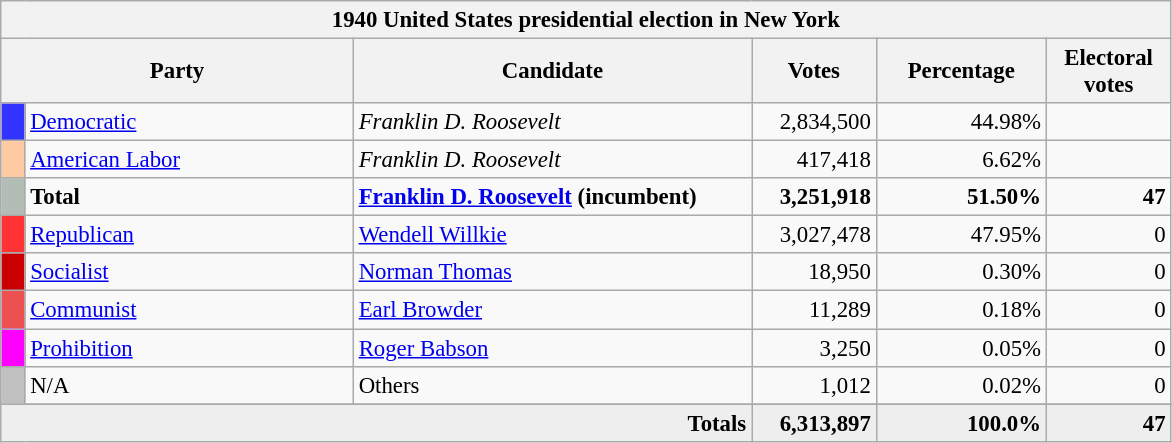<table class="wikitable" style="font-size: 95%;">
<tr>
<th colspan="6">1940 United States presidential election in New York</th>
</tr>
<tr>
<th colspan="2" style="width: 15em">Party</th>
<th style="width: 17em">Candidate</th>
<th style="width: 5em">Votes</th>
<th style="width: 7em">Percentage</th>
<th style="width: 5em">Electoral votes</th>
</tr>
<tr>
<th style="background-color:#3333FF; width: 3px"></th>
<td style="width: 130px"><a href='#'>Democratic</a></td>
<td><em>Franklin D. Roosevelt</em></td>
<td align="right">2,834,500</td>
<td align="right">44.98%</td>
<td align="right"></td>
</tr>
<tr>
<th style="background-color:#FFCBA4; width: 3px"></th>
<td style="width: 130px"><a href='#'>American Labor</a></td>
<td><em>Franklin D. Roosevelt</em></td>
<td align="right">417,418</td>
<td align="right">6.62%</td>
<td align="right"></td>
</tr>
<tr>
<th style="background-color:#B2BEB5; width: 3px"></th>
<td style="width: 130px"><strong>Total</strong></td>
<td><strong><a href='#'>Franklin D. Roosevelt</a> (incumbent)</strong></td>
<td align="right"><strong>3,251,918</strong></td>
<td align="right"><strong>51.50%</strong></td>
<td align="right"><strong>47</strong></td>
</tr>
<tr>
<th style="background-color:#FF3333; width: 3px"></th>
<td style="width: 130px"><a href='#'>Republican</a></td>
<td><a href='#'>Wendell Willkie</a></td>
<td align="right">3,027,478</td>
<td align="right">47.95%</td>
<td align="right">0</td>
</tr>
<tr>
<th style="background-color:#CC0000; width: 3px"></th>
<td style="width: 130px"><a href='#'>Socialist</a></td>
<td><a href='#'>Norman Thomas</a></td>
<td align="right">18,950</td>
<td align="right">0.30%</td>
<td align="right">0</td>
</tr>
<tr>
<th style="background-color:#EC5050; width: 3px"></th>
<td style="width: 130px"><a href='#'>Communist</a></td>
<td><a href='#'>Earl Browder</a></td>
<td align="right">11,289</td>
<td align="right">0.18%</td>
<td align="right">0</td>
</tr>
<tr>
<th style="background-color:#FF00FF; width: 3px"></th>
<td style="width: 130px"><a href='#'>Prohibition</a></td>
<td><a href='#'>Roger Babson</a></td>
<td align="right">3,250</td>
<td align="right">0.05%</td>
<td align="right">0</td>
</tr>
<tr>
<th style="background-color:#C0C0C0; width: 3px"></th>
<td style="width: 130px">N/A</td>
<td>Others</td>
<td align="right">1,012</td>
<td align="right">0.02%</td>
<td align="right">0</td>
</tr>
<tr>
</tr>
<tr bgcolor="#EEEEEE">
<td colspan="3" align="right"><strong>Totals</strong></td>
<td align="right"><strong>6,313,897</strong></td>
<td align="right"><strong>100.0%</strong></td>
<td align="right"><strong>47</strong></td>
</tr>
</table>
